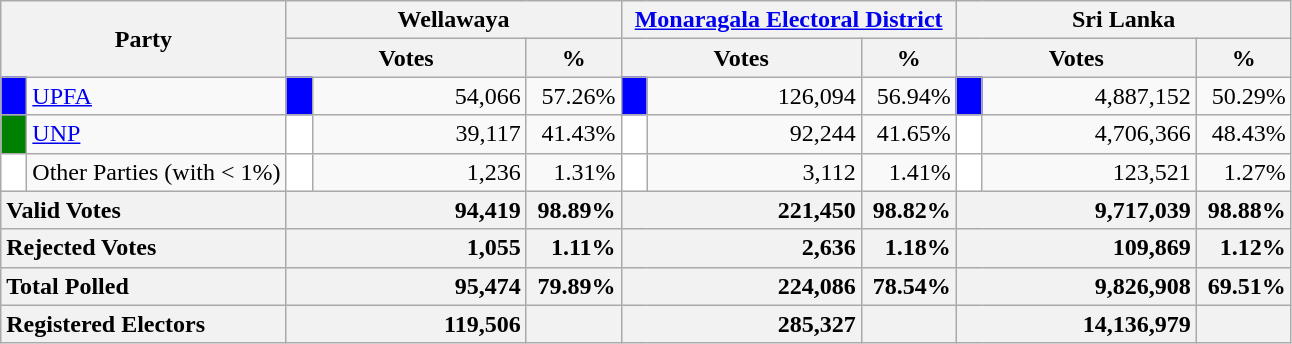<table class="wikitable">
<tr>
<th colspan="2" width="144px"rowspan="2">Party</th>
<th colspan="3" width="216px">Wellawaya</th>
<th colspan="3" width="216px"><a href='#'>Monaragala Electoral District</a></th>
<th colspan="3" width="216px">Sri Lanka</th>
</tr>
<tr>
<th colspan="2" width="144px">Votes</th>
<th>%</th>
<th colspan="2" width="144px">Votes</th>
<th>%</th>
<th colspan="2" width="144px">Votes</th>
<th>%</th>
</tr>
<tr>
<td style="background-color:blue;" width="10px"></td>
<td style="text-align:left;"><a href='#'>UPFA</a></td>
<td style="background-color:blue;" width="10px"></td>
<td style="text-align:right;">54,066</td>
<td style="text-align:right;">57.26%</td>
<td style="background-color:blue;" width="10px"></td>
<td style="text-align:right;">126,094</td>
<td style="text-align:right;">56.94%</td>
<td style="background-color:blue;" width="10px"></td>
<td style="text-align:right;">4,887,152</td>
<td style="text-align:right;">50.29%</td>
</tr>
<tr>
<td style="background-color:green;" width="10px"></td>
<td style="text-align:left;"><a href='#'>UNP</a></td>
<td style="background-color:white;" width="10px"></td>
<td style="text-align:right;">39,117</td>
<td style="text-align:right;">41.43%</td>
<td style="background-color:white;" width="10px"></td>
<td style="text-align:right;">92,244</td>
<td style="text-align:right;">41.65%</td>
<td style="background-color:white;" width="10px"></td>
<td style="text-align:right;">4,706,366</td>
<td style="text-align:right;">48.43%</td>
</tr>
<tr>
<td style="background-color:white;" width="10px"></td>
<td style="text-align:left;">Other Parties (with < 1%)</td>
<td style="background-color:white;" width="10px"></td>
<td style="text-align:right;">1,236</td>
<td style="text-align:right;">1.31%</td>
<td style="background-color:white;" width="10px"></td>
<td style="text-align:right;">3,112</td>
<td style="text-align:right;">1.41%</td>
<td style="background-color:white;" width="10px"></td>
<td style="text-align:right;">123,521</td>
<td style="text-align:right;">1.27%</td>
</tr>
<tr>
<th colspan="2" width="144px"style="text-align:left;">Valid Votes</th>
<th style="text-align:right;"colspan="2" width="144px">94,419</th>
<th style="text-align:right;">98.89%</th>
<th style="text-align:right;"colspan="2" width="144px">221,450</th>
<th style="text-align:right;">98.82%</th>
<th style="text-align:right;"colspan="2" width="144px">9,717,039</th>
<th style="text-align:right;">98.88%</th>
</tr>
<tr>
<th colspan="2" width="144px"style="text-align:left;">Rejected Votes</th>
<th style="text-align:right;"colspan="2" width="144px">1,055</th>
<th style="text-align:right;">1.11%</th>
<th style="text-align:right;"colspan="2" width="144px">2,636</th>
<th style="text-align:right;">1.18%</th>
<th style="text-align:right;"colspan="2" width="144px">109,869</th>
<th style="text-align:right;">1.12%</th>
</tr>
<tr>
<th colspan="2" width="144px"style="text-align:left;">Total Polled</th>
<th style="text-align:right;"colspan="2" width="144px">95,474</th>
<th style="text-align:right;">79.89%</th>
<th style="text-align:right;"colspan="2" width="144px">224,086</th>
<th style="text-align:right;">78.54%</th>
<th style="text-align:right;"colspan="2" width="144px">9,826,908</th>
<th style="text-align:right;">69.51%</th>
</tr>
<tr>
<th colspan="2" width="144px"style="text-align:left;">Registered Electors</th>
<th style="text-align:right;"colspan="2" width="144px">119,506</th>
<th></th>
<th style="text-align:right;"colspan="2" width="144px">285,327</th>
<th></th>
<th style="text-align:right;"colspan="2" width="144px">14,136,979</th>
<th></th>
</tr>
</table>
